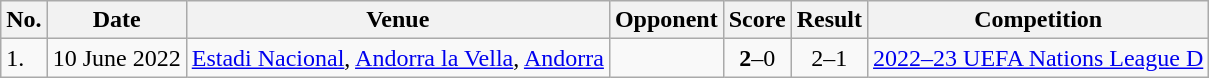<table class="wikitable" style="font-size:100%;">
<tr>
<th>No.</th>
<th>Date</th>
<th>Venue</th>
<th>Opponent</th>
<th>Score</th>
<th>Result</th>
<th>Competition</th>
</tr>
<tr>
<td>1.</td>
<td>10 June 2022</td>
<td><a href='#'>Estadi Nacional</a>, <a href='#'>Andorra la Vella</a>, <a href='#'>Andorra</a></td>
<td></td>
<td align=center><strong>2</strong>–0</td>
<td align=center>2–1</td>
<td><a href='#'>2022–23 UEFA Nations League D</a></td>
</tr>
</table>
